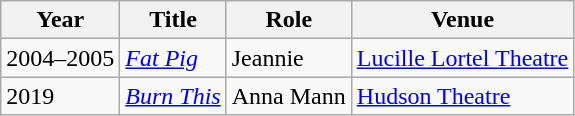<table class="wikitable sortable">
<tr>
<th>Year</th>
<th>Title</th>
<th>Role</th>
<th>Venue</th>
</tr>
<tr>
<td>2004–2005</td>
<td><em><a href='#'>Fat Pig</a></em></td>
<td>Jeannie</td>
<td><a href='#'>Lucille Lortel Theatre</a></td>
</tr>
<tr>
<td>2019</td>
<td><em><a href='#'>Burn This</a></em></td>
<td>Anna Mann</td>
<td><a href='#'>Hudson Theatre</a></td>
</tr>
</table>
